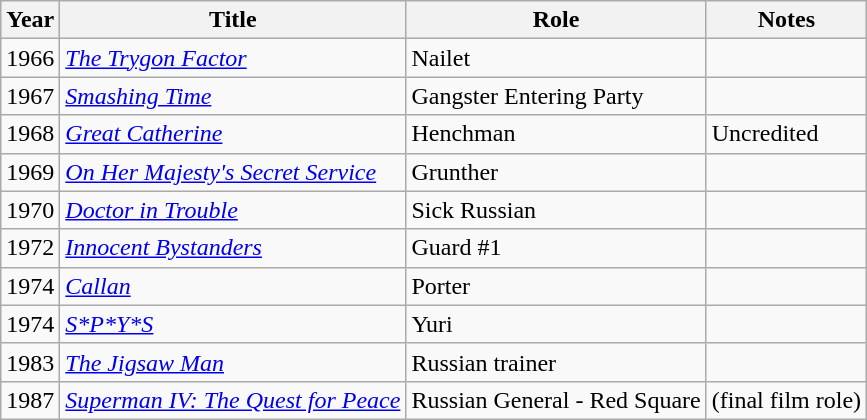<table class="wikitable">
<tr>
<th>Year</th>
<th>Title</th>
<th>Role</th>
<th>Notes</th>
</tr>
<tr>
<td>1966</td>
<td><em><a href='#'>The Trygon Factor</a></em></td>
<td>Nailet</td>
<td></td>
</tr>
<tr>
<td>1967</td>
<td><em><a href='#'>Smashing Time</a></em></td>
<td>Gangster Entering Party</td>
<td></td>
</tr>
<tr>
<td>1968</td>
<td><em><a href='#'>Great Catherine</a></em></td>
<td>Henchman</td>
<td>Uncredited</td>
</tr>
<tr>
<td>1969</td>
<td><em><a href='#'>On Her Majesty's Secret Service</a></em></td>
<td>Grunther</td>
<td></td>
</tr>
<tr>
<td>1970</td>
<td><em><a href='#'>Doctor in Trouble</a></em></td>
<td>Sick Russian</td>
<td></td>
</tr>
<tr>
<td>1972</td>
<td><em><a href='#'>Innocent Bystanders</a></em></td>
<td>Guard #1</td>
<td></td>
</tr>
<tr>
<td>1974</td>
<td><em><a href='#'>Callan</a></em></td>
<td>Porter</td>
<td></td>
</tr>
<tr>
<td>1974</td>
<td><em><a href='#'>S*P*Y*S</a></em></td>
<td>Yuri</td>
<td></td>
</tr>
<tr>
<td>1983</td>
<td><em><a href='#'>The Jigsaw Man</a></em></td>
<td>Russian trainer</td>
<td></td>
</tr>
<tr>
<td>1987</td>
<td><em><a href='#'>Superman IV: The Quest for Peace</a></em></td>
<td>Russian General - Red Square</td>
<td>(final film role)</td>
</tr>
</table>
